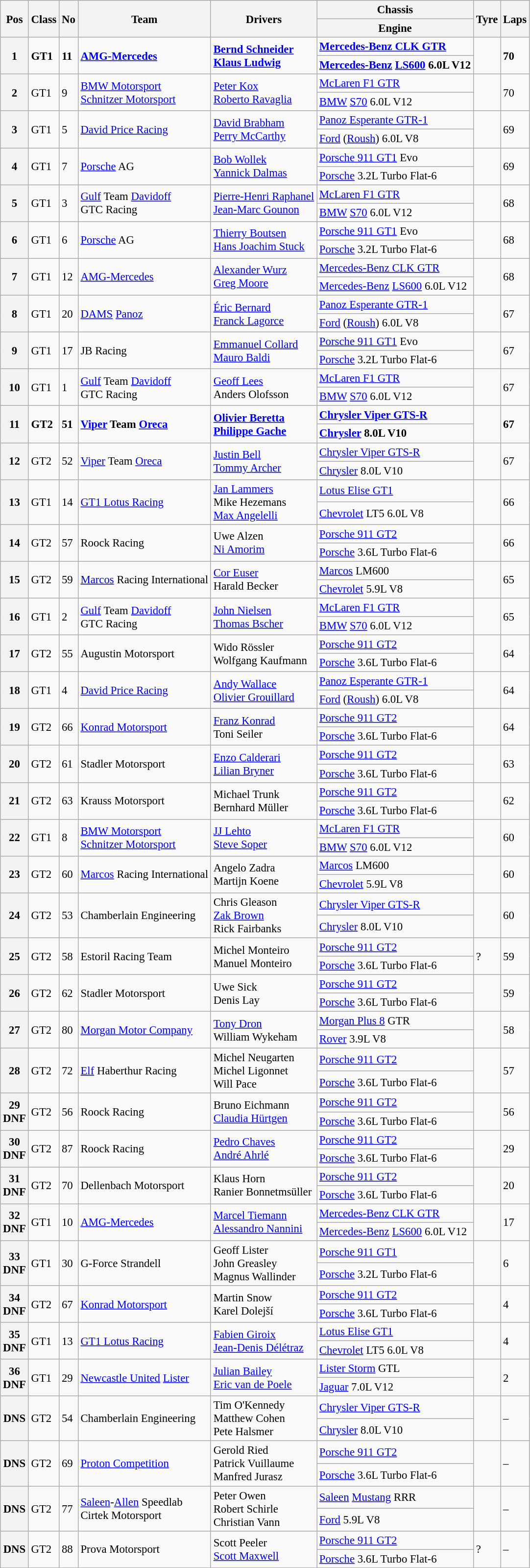<table class="wikitable" style="font-size: 95%;">
<tr>
<th rowspan=2>Pos</th>
<th rowspan=2>Class</th>
<th rowspan=2>No</th>
<th rowspan=2>Team</th>
<th rowspan=2>Drivers</th>
<th>Chassis</th>
<th rowspan=2>Tyre</th>
<th rowspan=2>Laps</th>
</tr>
<tr>
<th>Engine</th>
</tr>
<tr style="font-weight:bold">
<th rowspan=2>1</th>
<td rowspan=2>GT1</td>
<td rowspan=2>11</td>
<td rowspan=2> <a href='#'>AMG-Mercedes</a></td>
<td rowspan=2> <a href='#'>Bernd Schneider</a><br> <a href='#'>Klaus Ludwig</a></td>
<td><a href='#'>Mercedes-Benz CLK GTR</a></td>
<td rowspan=2></td>
<td rowspan=2>70</td>
</tr>
<tr style="font-weight:bold">
<td><a href='#'>Mercedes-Benz</a> <a href='#'>LS600</a> 6.0L V12</td>
</tr>
<tr>
<th rowspan=2>2</th>
<td rowspan=2>GT1</td>
<td rowspan=2>9</td>
<td rowspan=2> <a href='#'>BMW Motorsport</a><br> <a href='#'>Schnitzer Motorsport</a></td>
<td rowspan=2> <a href='#'>Peter Kox</a><br> <a href='#'>Roberto Ravaglia</a></td>
<td><a href='#'>McLaren F1 GTR</a></td>
<td rowspan=2></td>
<td rowspan=2>70</td>
</tr>
<tr>
<td><a href='#'>BMW</a> <a href='#'>S70</a> 6.0L V12</td>
</tr>
<tr>
<th rowspan=2>3</th>
<td rowspan=2>GT1</td>
<td rowspan=2>5</td>
<td rowspan=2> <a href='#'>David Price Racing</a></td>
<td rowspan=2> <a href='#'>David Brabham</a><br> <a href='#'>Perry McCarthy</a></td>
<td><a href='#'>Panoz Esperante GTR-1</a></td>
<td rowspan=2></td>
<td rowspan=2>69</td>
</tr>
<tr>
<td><a href='#'>Ford</a> (<a href='#'>Roush</a>) 6.0L V8</td>
</tr>
<tr>
<th rowspan=2>4</th>
<td rowspan=2>GT1</td>
<td rowspan=2>7</td>
<td rowspan=2> <a href='#'>Porsche</a> AG</td>
<td rowspan=2> <a href='#'>Bob Wollek</a><br> <a href='#'>Yannick Dalmas</a></td>
<td><a href='#'>Porsche 911 GT1</a> Evo</td>
<td rowspan=2></td>
<td rowspan=2>69</td>
</tr>
<tr>
<td><a href='#'>Porsche</a> 3.2L Turbo Flat-6</td>
</tr>
<tr>
<th rowspan=2>5</th>
<td rowspan=2>GT1</td>
<td rowspan=2>3</td>
<td rowspan=2> <a href='#'>Gulf</a> Team <a href='#'>Davidoff</a><br> GTC Racing</td>
<td rowspan=2> <a href='#'>Pierre-Henri Raphanel</a><br> <a href='#'>Jean-Marc Gounon</a></td>
<td><a href='#'>McLaren F1 GTR</a></td>
<td rowspan=2></td>
<td rowspan=2>68</td>
</tr>
<tr>
<td><a href='#'>BMW</a> <a href='#'>S70</a> 6.0L V12</td>
</tr>
<tr>
<th rowspan=2>6</th>
<td rowspan=2>GT1</td>
<td rowspan=2>6</td>
<td rowspan=2> <a href='#'>Porsche</a> AG</td>
<td rowspan=2> <a href='#'>Thierry Boutsen</a><br> <a href='#'>Hans Joachim Stuck</a></td>
<td><a href='#'>Porsche 911 GT1</a> Evo</td>
<td rowspan=2></td>
<td rowspan=2>68</td>
</tr>
<tr>
<td><a href='#'>Porsche</a> 3.2L Turbo Flat-6</td>
</tr>
<tr>
<th rowspan=2>7</th>
<td rowspan=2>GT1</td>
<td rowspan=2>12</td>
<td rowspan=2> <a href='#'>AMG-Mercedes</a></td>
<td rowspan=2> <a href='#'>Alexander Wurz</a><br> <a href='#'>Greg Moore</a></td>
<td><a href='#'>Mercedes-Benz CLK GTR</a></td>
<td rowspan=2></td>
<td rowspan=2>68</td>
</tr>
<tr>
<td><a href='#'>Mercedes-Benz</a> <a href='#'>LS600</a> 6.0L V12</td>
</tr>
<tr>
<th rowspan=2>8</th>
<td rowspan=2>GT1</td>
<td rowspan=2>20</td>
<td rowspan=2> <a href='#'>DAMS</a> <a href='#'>Panoz</a></td>
<td rowspan=2> <a href='#'>Éric Bernard</a><br> <a href='#'>Franck Lagorce</a></td>
<td><a href='#'>Panoz Esperante GTR-1</a></td>
<td rowspan=2></td>
<td rowspan=2>67</td>
</tr>
<tr>
<td><a href='#'>Ford</a> (<a href='#'>Roush</a>) 6.0L V8</td>
</tr>
<tr>
<th rowspan=2>9</th>
<td rowspan=2>GT1</td>
<td rowspan=2>17</td>
<td rowspan=2> JB Racing</td>
<td rowspan=2> <a href='#'>Emmanuel Collard</a><br> <a href='#'>Mauro Baldi</a></td>
<td><a href='#'>Porsche 911 GT1</a> Evo</td>
<td rowspan=2></td>
<td rowspan=2>67</td>
</tr>
<tr>
<td><a href='#'>Porsche</a> 3.2L Turbo Flat-6</td>
</tr>
<tr>
<th rowspan=2>10</th>
<td rowspan=2>GT1</td>
<td rowspan=2>1</td>
<td rowspan=2> <a href='#'>Gulf</a> Team <a href='#'>Davidoff</a><br> GTC Racing</td>
<td rowspan=2> <a href='#'>Geoff Lees</a><br> Anders Olofsson</td>
<td><a href='#'>McLaren F1 GTR</a></td>
<td rowspan=2></td>
<td rowspan=2>67</td>
</tr>
<tr>
<td><a href='#'>BMW</a> <a href='#'>S70</a> 6.0L V12</td>
</tr>
<tr style="font-weight:bold">
<th rowspan=2>11</th>
<td rowspan=2>GT2</td>
<td rowspan=2>51</td>
<td rowspan=2> <a href='#'>Viper</a> Team <a href='#'>Oreca</a></td>
<td rowspan=2> <a href='#'>Olivier Beretta</a><br> <a href='#'>Philippe Gache</a></td>
<td><a href='#'>Chrysler Viper GTS-R</a></td>
<td rowspan=2></td>
<td rowspan=2>67</td>
</tr>
<tr style="font-weight:bold">
<td><a href='#'>Chrysler</a> 8.0L V10</td>
</tr>
<tr>
<th rowspan=2>12</th>
<td rowspan=2>GT2</td>
<td rowspan=2>52</td>
<td rowspan=2> <a href='#'>Viper</a> Team <a href='#'>Oreca</a></td>
<td rowspan=2> <a href='#'>Justin Bell</a><br> <a href='#'>Tommy Archer</a></td>
<td><a href='#'>Chrysler Viper GTS-R</a></td>
<td rowspan=2></td>
<td rowspan=2>67</td>
</tr>
<tr>
<td><a href='#'>Chrysler</a> 8.0L V10</td>
</tr>
<tr>
<th rowspan=2>13</th>
<td rowspan=2>GT1</td>
<td rowspan=2>14</td>
<td rowspan=2> <a href='#'>GT1 Lotus Racing</a></td>
<td rowspan=2> <a href='#'>Jan Lammers</a><br> Mike Hezemans<br> <a href='#'>Max Angelelli</a></td>
<td><a href='#'>Lotus Elise GT1</a></td>
<td rowspan=2></td>
<td rowspan=2>66</td>
</tr>
<tr>
<td><a href='#'>Chevrolet</a> LT5 6.0L V8</td>
</tr>
<tr>
<th rowspan=2>14</th>
<td rowspan=2>GT2</td>
<td rowspan=2>57</td>
<td rowspan=2> Roock Racing</td>
<td rowspan=2> Uwe Alzen<br> <a href='#'>Ni Amorim</a></td>
<td><a href='#'>Porsche 911 GT2</a></td>
<td rowspan=2></td>
<td rowspan=2>66</td>
</tr>
<tr>
<td><a href='#'>Porsche</a> 3.6L Turbo Flat-6</td>
</tr>
<tr>
<th rowspan=2>15</th>
<td rowspan=2>GT2</td>
<td rowspan=2>59</td>
<td rowspan=2> <a href='#'>Marcos</a> Racing International</td>
<td rowspan=2> <a href='#'>Cor Euser</a><br> Harald Becker</td>
<td><a href='#'>Marcos</a> LM600</td>
<td rowspan=2></td>
<td rowspan=2>65</td>
</tr>
<tr>
<td><a href='#'>Chevrolet</a> 5.9L V8</td>
</tr>
<tr>
<th rowspan=2>16</th>
<td rowspan=2>GT1</td>
<td rowspan=2>2</td>
<td rowspan=2> <a href='#'>Gulf</a> Team <a href='#'>Davidoff</a><br> GTC Racing</td>
<td rowspan=2> <a href='#'>John Nielsen</a><br> <a href='#'>Thomas Bscher</a></td>
<td><a href='#'>McLaren F1 GTR</a></td>
<td rowspan=2></td>
<td rowspan=2>65</td>
</tr>
<tr>
<td><a href='#'>BMW</a> <a href='#'>S70</a> 6.0L V12</td>
</tr>
<tr>
<th rowspan=2>17</th>
<td rowspan=2>GT2</td>
<td rowspan=2>55</td>
<td rowspan=2> Augustin Motorsport</td>
<td rowspan=2> Wido Rössler<br> Wolfgang Kaufmann</td>
<td><a href='#'>Porsche 911 GT2</a></td>
<td rowspan=2></td>
<td rowspan=2>64</td>
</tr>
<tr>
<td><a href='#'>Porsche</a> 3.6L Turbo Flat-6</td>
</tr>
<tr>
<th rowspan=2>18</th>
<td rowspan=2>GT1</td>
<td rowspan=2>4</td>
<td rowspan=2> <a href='#'>David Price Racing</a></td>
<td rowspan=2> <a href='#'>Andy Wallace</a><br> <a href='#'>Olivier Grouillard</a></td>
<td><a href='#'>Panoz Esperante GTR-1</a></td>
<td rowspan=2></td>
<td rowspan=2>64</td>
</tr>
<tr>
<td><a href='#'>Ford</a> (<a href='#'>Roush</a>) 6.0L V8</td>
</tr>
<tr>
<th rowspan=2>19</th>
<td rowspan=2>GT2</td>
<td rowspan=2>66</td>
<td rowspan=2> <a href='#'>Konrad Motorsport</a></td>
<td rowspan=2> <a href='#'>Franz Konrad</a><br> Toni Seiler</td>
<td><a href='#'>Porsche 911 GT2</a></td>
<td rowspan=2></td>
<td rowspan=2>64</td>
</tr>
<tr>
<td><a href='#'>Porsche</a> 3.6L Turbo Flat-6</td>
</tr>
<tr>
<th rowspan=2>20</th>
<td rowspan=2>GT2</td>
<td rowspan=2>61</td>
<td rowspan=2> Stadler Motorsport</td>
<td rowspan=2> <a href='#'>Enzo Calderari</a><br> <a href='#'>Lilian Bryner</a></td>
<td><a href='#'>Porsche 911 GT2</a></td>
<td rowspan=2></td>
<td rowspan=2>63</td>
</tr>
<tr>
<td><a href='#'>Porsche</a> 3.6L Turbo Flat-6</td>
</tr>
<tr>
<th rowspan=2>21</th>
<td rowspan=2>GT2</td>
<td rowspan=2>63</td>
<td rowspan=2> Krauss Motorsport</td>
<td rowspan=2> Michael Trunk<br> Bernhard Müller</td>
<td><a href='#'>Porsche 911 GT2</a></td>
<td rowspan=2></td>
<td rowspan=2>62</td>
</tr>
<tr>
<td><a href='#'>Porsche</a> 3.6L Turbo Flat-6</td>
</tr>
<tr>
<th rowspan=2>22</th>
<td rowspan=2>GT1</td>
<td rowspan=2>8</td>
<td rowspan=2> <a href='#'>BMW Motorsport</a><br> <a href='#'>Schnitzer Motorsport</a></td>
<td rowspan=2> <a href='#'>JJ Lehto</a><br> <a href='#'>Steve Soper</a></td>
<td><a href='#'>McLaren F1 GTR</a></td>
<td rowspan=2></td>
<td rowspan=2>60</td>
</tr>
<tr>
<td><a href='#'>BMW</a> <a href='#'>S70</a> 6.0L V12</td>
</tr>
<tr>
<th rowspan=2>23</th>
<td rowspan=2>GT2</td>
<td rowspan=2>60</td>
<td rowspan=2> <a href='#'>Marcos</a> Racing International</td>
<td rowspan=2> Angelo Zadra<br> Martijn Koene</td>
<td><a href='#'>Marcos</a> LM600</td>
<td rowspan=2></td>
<td rowspan=2>60</td>
</tr>
<tr>
<td><a href='#'>Chevrolet</a> 5.9L V8</td>
</tr>
<tr>
<th rowspan=2>24</th>
<td rowspan=2>GT2</td>
<td rowspan=2>53</td>
<td rowspan=2> Chamberlain Engineering</td>
<td rowspan=2> Chris Gleason<br> <a href='#'>Zak Brown</a><br> Rick Fairbanks</td>
<td><a href='#'>Chrysler Viper GTS-R</a></td>
<td rowspan=2></td>
<td rowspan=2>60</td>
</tr>
<tr>
<td><a href='#'>Chrysler</a> 8.0L V10</td>
</tr>
<tr>
<th rowspan=2>25</th>
<td rowspan=2>GT2</td>
<td rowspan=2>58</td>
<td rowspan=2> Estoril Racing Team</td>
<td rowspan=2> Michel Monteiro<br> Manuel Monteiro</td>
<td><a href='#'>Porsche 911 GT2</a></td>
<td rowspan=2>?</td>
<td rowspan=2>59</td>
</tr>
<tr>
<td><a href='#'>Porsche</a> 3.6L Turbo Flat-6</td>
</tr>
<tr>
<th rowspan=2>26</th>
<td rowspan=2>GT2</td>
<td rowspan=2>62</td>
<td rowspan=2> Stadler Motorsport</td>
<td rowspan=2> Uwe Sick<br> Denis Lay</td>
<td><a href='#'>Porsche 911 GT2</a></td>
<td rowspan=2></td>
<td rowspan=2>59</td>
</tr>
<tr>
<td><a href='#'>Porsche</a> 3.6L Turbo Flat-6</td>
</tr>
<tr>
<th rowspan=2>27</th>
<td rowspan=2>GT2</td>
<td rowspan=2>80</td>
<td rowspan=2> <a href='#'>Morgan Motor Company</a></td>
<td rowspan=2> <a href='#'>Tony Dron</a><br> William Wykeham</td>
<td><a href='#'>Morgan Plus 8</a> GTR</td>
<td rowspan=2></td>
<td rowspan=2>58</td>
</tr>
<tr>
<td><a href='#'>Rover</a> 3.9L V8</td>
</tr>
<tr>
<th rowspan=2>28</th>
<td rowspan=2>GT2</td>
<td rowspan=2>72</td>
<td rowspan=2> <a href='#'>Elf</a> Haberthur Racing</td>
<td rowspan=2> Michel Neugarten<br> Michel Ligonnet<br> Will Pace</td>
<td><a href='#'>Porsche 911 GT2</a></td>
<td rowspan=2></td>
<td rowspan=2>57</td>
</tr>
<tr>
<td><a href='#'>Porsche</a> 3.6L Turbo Flat-6</td>
</tr>
<tr>
<th rowspan=2>29<br>DNF</th>
<td rowspan=2>GT2</td>
<td rowspan=2>56</td>
<td rowspan=2> Roock Racing</td>
<td rowspan=2> Bruno Eichmann<br> <a href='#'>Claudia Hürtgen</a></td>
<td><a href='#'>Porsche 911 GT2</a></td>
<td rowspan=2></td>
<td rowspan=2>56</td>
</tr>
<tr>
<td><a href='#'>Porsche</a> 3.6L Turbo Flat-6</td>
</tr>
<tr>
<th rowspan=2>30<br>DNF</th>
<td rowspan=2>GT2</td>
<td rowspan=2>87</td>
<td rowspan=2> Roock Racing</td>
<td rowspan=2> <a href='#'>Pedro Chaves</a><br> <a href='#'>André Ahrlé</a></td>
<td><a href='#'>Porsche 911 GT2</a></td>
<td rowspan=2></td>
<td rowspan=2>29</td>
</tr>
<tr>
<td><a href='#'>Porsche</a> 3.6L Turbo Flat-6</td>
</tr>
<tr>
<th rowspan=2>31<br>DNF</th>
<td rowspan=2>GT2</td>
<td rowspan=2>70</td>
<td rowspan=2> Dellenbach Motorsport</td>
<td rowspan=2> Klaus Horn<br> Ranier Bonnetmsüller</td>
<td><a href='#'>Porsche 911 GT2</a></td>
<td rowspan=2></td>
<td rowspan=2>20</td>
</tr>
<tr>
<td><a href='#'>Porsche</a> 3.6L Turbo Flat-6</td>
</tr>
<tr>
<th rowspan=2>32<br>DNF</th>
<td rowspan=2>GT1</td>
<td rowspan=2>10</td>
<td rowspan=2> <a href='#'>AMG-Mercedes</a></td>
<td rowspan=2> <a href='#'>Marcel Tiemann</a><br> <a href='#'>Alessandro Nannini</a></td>
<td><a href='#'>Mercedes-Benz CLK GTR</a></td>
<td rowspan=2></td>
<td rowspan=2>17</td>
</tr>
<tr>
<td><a href='#'>Mercedes-Benz</a> <a href='#'>LS600</a> 6.0L V12</td>
</tr>
<tr>
<th rowspan=2>33<br>DNF</th>
<td rowspan=2>GT1</td>
<td rowspan=2>30</td>
<td rowspan=2> G-Force Strandell</td>
<td rowspan=2> Geoff Lister<br> John Greasley<br> Magnus Wallinder</td>
<td><a href='#'>Porsche 911 GT1</a></td>
<td rowspan=2></td>
<td rowspan=2>6</td>
</tr>
<tr>
<td><a href='#'>Porsche</a> 3.2L Turbo Flat-6</td>
</tr>
<tr>
<th rowspan=2>34<br>DNF</th>
<td rowspan=2>GT2</td>
<td rowspan=2>67</td>
<td rowspan=2> <a href='#'>Konrad Motorsport</a></td>
<td rowspan=2> Martin Snow<br> Karel Dolejší</td>
<td><a href='#'>Porsche 911 GT2</a></td>
<td rowspan=2></td>
<td rowspan=2>4</td>
</tr>
<tr>
<td><a href='#'>Porsche</a> 3.6L Turbo Flat-6</td>
</tr>
<tr>
<th rowspan=2>35<br>DNF</th>
<td rowspan=2>GT1</td>
<td rowspan=2>13</td>
<td rowspan=2> <a href='#'>GT1 Lotus Racing</a></td>
<td rowspan=2> <a href='#'>Fabien Giroix</a><br> <a href='#'>Jean-Denis Délétraz</a></td>
<td><a href='#'>Lotus Elise GT1</a></td>
<td rowspan=2></td>
<td rowspan=2>4</td>
</tr>
<tr>
<td><a href='#'>Chevrolet</a> LT5 6.0L V8</td>
</tr>
<tr>
<th rowspan=2>36<br>DNF</th>
<td rowspan=2>GT1</td>
<td rowspan=2>29</td>
<td rowspan=2> <a href='#'>Newcastle United</a> <a href='#'>Lister</a></td>
<td rowspan=2> <a href='#'>Julian Bailey</a><br> <a href='#'>Eric van de Poele</a></td>
<td><a href='#'>Lister Storm</a> GTL</td>
<td rowspan=2></td>
<td rowspan=2>2</td>
</tr>
<tr>
<td><a href='#'>Jaguar</a> 7.0L V12</td>
</tr>
<tr>
<th rowspan=2>DNS</th>
<td rowspan=2>GT2</td>
<td rowspan=2>54</td>
<td rowspan=2> Chamberlain Engineering</td>
<td rowspan=2> Tim O'Kennedy<br> Matthew Cohen<br> Pete Halsmer</td>
<td><a href='#'>Chrysler Viper GTS-R</a></td>
<td rowspan=2></td>
<td rowspan=2>–</td>
</tr>
<tr>
<td><a href='#'>Chrysler</a> 8.0L V10</td>
</tr>
<tr>
<th rowspan=2>DNS</th>
<td rowspan=2>GT2</td>
<td rowspan=2>69</td>
<td rowspan=2> <a href='#'>Proton Competition</a></td>
<td rowspan=2> Gerold Ried<br> Patrick Vuillaume<br> Manfred Jurasz</td>
<td><a href='#'>Porsche 911 GT2</a></td>
<td rowspan=2></td>
<td rowspan=2>–</td>
</tr>
<tr>
<td><a href='#'>Porsche</a> 3.6L Turbo Flat-6</td>
</tr>
<tr>
<th rowspan=2>DNS</th>
<td rowspan=2>GT2</td>
<td rowspan=2>77</td>
<td rowspan=2> <a href='#'>Saleen</a>-<a href='#'>Allen</a> Speedlab<br>  Cirtek Motorsport</td>
<td rowspan=2> Peter Owen<br> Robert Schirle<br> Christian Vann</td>
<td><a href='#'>Saleen</a> <a href='#'>Mustang</a> RRR</td>
<td rowspan=2></td>
<td rowspan=2>–</td>
</tr>
<tr>
<td><a href='#'>Ford</a> 5.9L V8</td>
</tr>
<tr>
<th rowspan=2>DNS</th>
<td rowspan=2>GT2</td>
<td rowspan=2>88</td>
<td rowspan=2> Prova Motorsport</td>
<td rowspan=2> Scott Peeler<br> <a href='#'>Scott Maxwell</a></td>
<td><a href='#'>Porsche 911 GT2</a></td>
<td rowspan=2>?</td>
<td rowspan=2>–</td>
</tr>
<tr>
<td><a href='#'>Porsche</a> 3.6L Turbo Flat-6</td>
</tr>
</table>
